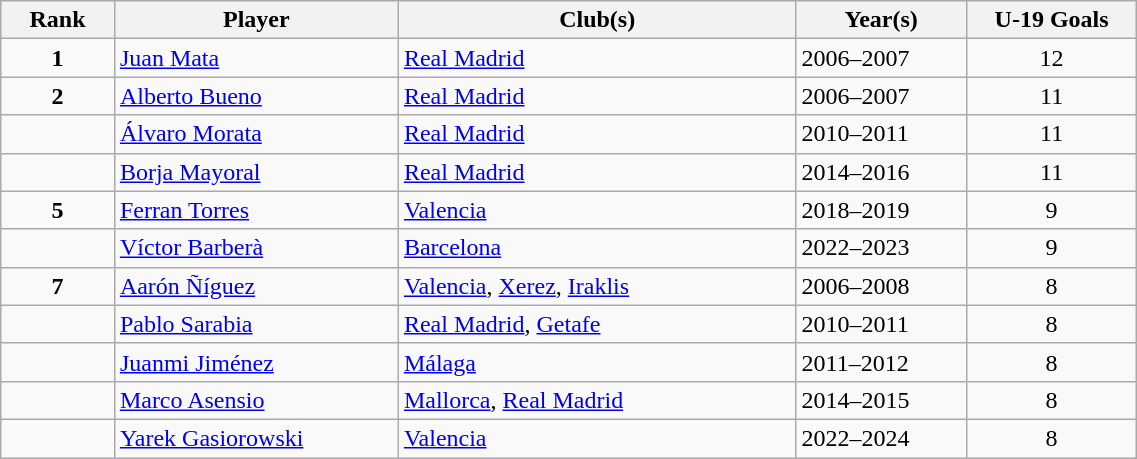<table class="wikitable" width=60%>
<tr>
<th width = 10%>Rank</th>
<th width = 25%>Player</th>
<th width = 35%>Club(s)</th>
<th width = 15%>Year(s)</th>
<th width = 15%>U-19 Goals</th>
</tr>
<tr>
<td align=center><strong>1</strong></td>
<td><a href='#'>Juan Mata</a></td>
<td><a href='#'>Real Madrid</a></td>
<td>2006–2007</td>
<td align=center>12</td>
</tr>
<tr>
<td align=center><strong>2</strong></td>
<td><a href='#'>Alberto Bueno</a></td>
<td><a href='#'>Real Madrid</a></td>
<td>2006–2007</td>
<td align=center>11</td>
</tr>
<tr>
<td align=center> </td>
<td><a href='#'>Álvaro Morata</a></td>
<td><a href='#'>Real Madrid</a></td>
<td>2010–2011</td>
<td align=center>11</td>
</tr>
<tr>
<td align=center> </td>
<td><a href='#'>Borja Mayoral</a></td>
<td><a href='#'>Real Madrid</a></td>
<td>2014–2016</td>
<td align=center>11</td>
</tr>
<tr>
<td align=center><strong>5</strong></td>
<td><a href='#'>Ferran Torres</a></td>
<td><a href='#'>Valencia</a></td>
<td>2018–2019</td>
<td align=center>9</td>
</tr>
<tr>
<td align=center> </td>
<td><a href='#'>Víctor Barberà</a></td>
<td><a href='#'>Barcelona</a></td>
<td>2022–2023</td>
<td align=center>9</td>
</tr>
<tr>
<td align=center><strong>7</strong></td>
<td><a href='#'>Aarón Ñíguez</a></td>
<td><a href='#'>Valencia</a>, <a href='#'>Xerez</a>, <a href='#'>Iraklis</a></td>
<td>2006–2008</td>
<td align=center>8</td>
</tr>
<tr>
<td align=center> </td>
<td><a href='#'>Pablo Sarabia</a></td>
<td><a href='#'>Real Madrid</a>, <a href='#'>Getafe</a></td>
<td>2010–2011</td>
<td align=center>8</td>
</tr>
<tr>
<td align=center> </td>
<td><a href='#'>Juanmi Jiménez</a></td>
<td><a href='#'>Málaga</a></td>
<td>2011–2012</td>
<td align=center>8</td>
</tr>
<tr>
<td align=center> </td>
<td><a href='#'>Marco Asensio</a></td>
<td><a href='#'>Mallorca</a>, <a href='#'>Real Madrid</a></td>
<td>2014–2015</td>
<td align=center>8</td>
</tr>
<tr>
<td align=center> </td>
<td><a href='#'>Yarek Gasiorowski</a></td>
<td><a href='#'>Valencia</a></td>
<td>2022–2024</td>
<td align=center>8</td>
</tr>
</table>
